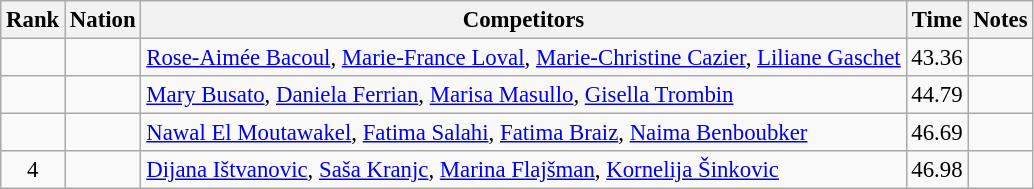<table class="wikitable sortable" style="text-align:center; font-size:95%">
<tr>
<th>Rank</th>
<th>Nation</th>
<th>Competitors</th>
<th>Time</th>
<th>Notes</th>
</tr>
<tr>
<td></td>
<td align=left></td>
<td align=left><a href='#'>Rose-Aimée Bacoul</a>, <a href='#'>Marie-France Loval</a>, <a href='#'>Marie-Christine Cazier</a>, <a href='#'>Liliane Gaschet</a></td>
<td>43.36</td>
<td></td>
</tr>
<tr>
<td></td>
<td align=left></td>
<td align=left><a href='#'>Mary Busato</a>, <a href='#'>Daniela Ferrian</a>, <a href='#'>Marisa Masullo</a>, <a href='#'>Gisella Trombin</a></td>
<td>44.79</td>
<td></td>
</tr>
<tr>
<td></td>
<td align=left></td>
<td align=left><a href='#'>Nawal El Moutawakel</a>, <a href='#'>Fatima Salahi</a>, <a href='#'>Fatima Braiz</a>, <a href='#'>Naima Benboubker</a></td>
<td>46.69</td>
<td></td>
</tr>
<tr>
<td>4</td>
<td align=left></td>
<td align=left><a href='#'>Dijana Ištvanovic</a>, <a href='#'>Saša Kranjc</a>, <a href='#'>Marina Flajšman</a>, <a href='#'>Kornelija Šinkovic</a></td>
<td>46.98</td>
<td></td>
</tr>
</table>
